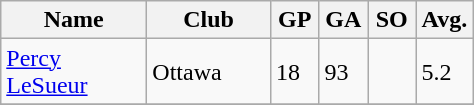<table class="wikitable">
<tr>
<th width=90>Name</th>
<th width=75>Club</th>
<th width=25>GP</th>
<th width=25>GA</th>
<th width=25>SO</th>
<th width=25>Avg.</th>
</tr>
<tr>
<td><a href='#'>Percy LeSueur</a></td>
<td>Ottawa</td>
<td>18</td>
<td>93</td>
<td></td>
<td>5.2</td>
</tr>
<tr>
</tr>
</table>
